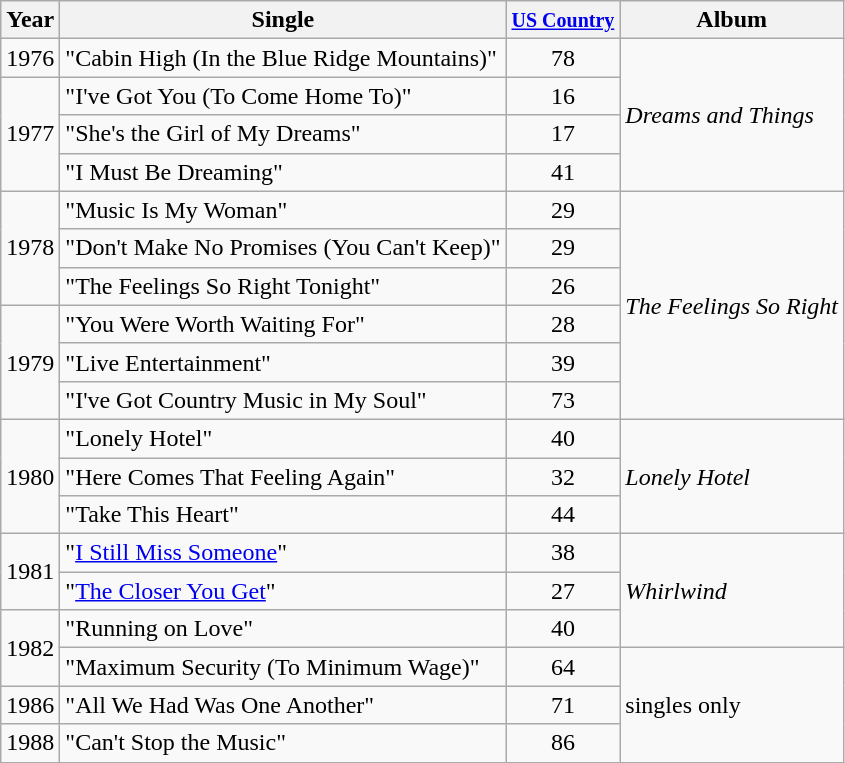<table class="wikitable">
<tr>
<th>Year</th>
<th>Single</th>
<th><small><a href='#'>US Country</a></small></th>
<th>Album</th>
</tr>
<tr>
<td>1976</td>
<td>"Cabin High (In the Blue Ridge Mountains)"</td>
<td align=center>78</td>
<td rowspan=4><em>Dreams and Things</em></td>
</tr>
<tr>
<td rowspan=3>1977</td>
<td>"I've Got You (To Come Home To)"</td>
<td align=center>16</td>
</tr>
<tr>
<td>"She's the Girl of My Dreams"</td>
<td align=center>17</td>
</tr>
<tr>
<td>"I Must Be Dreaming"</td>
<td align=center>41</td>
</tr>
<tr>
<td rowspan=3>1978</td>
<td>"Music Is My Woman"</td>
<td align=center>29</td>
<td rowspan=6><em>The Feelings So Right</em></td>
</tr>
<tr>
<td>"Don't Make No Promises (You Can't Keep)"</td>
<td align=center>29</td>
</tr>
<tr>
<td>"The Feelings So Right Tonight"</td>
<td align=center>26</td>
</tr>
<tr>
<td rowspan=3>1979</td>
<td>"You Were Worth Waiting For"</td>
<td align=center>28</td>
</tr>
<tr>
<td>"Live Entertainment"</td>
<td align=center>39</td>
</tr>
<tr>
<td>"I've Got Country Music in My Soul"</td>
<td align=center>73</td>
</tr>
<tr>
<td rowspan=3>1980</td>
<td>"Lonely Hotel"</td>
<td align=center>40</td>
<td rowspan=3><em>Lonely Hotel</em></td>
</tr>
<tr>
<td>"Here Comes That Feeling Again"</td>
<td align=center>32</td>
</tr>
<tr>
<td>"Take This Heart"</td>
<td align=center>44</td>
</tr>
<tr>
<td rowspan=2>1981</td>
<td>"<a href='#'>I Still Miss Someone</a>"</td>
<td align=center>38</td>
<td rowspan=3><em>Whirlwind</em></td>
</tr>
<tr>
<td>"<a href='#'>The Closer You Get</a>"</td>
<td align=center>27</td>
</tr>
<tr>
<td rowspan=2>1982</td>
<td>"Running on Love"</td>
<td align=center>40</td>
</tr>
<tr>
<td>"Maximum Security (To Minimum Wage)"</td>
<td align=center>64</td>
<td rowspan=3>singles only</td>
</tr>
<tr>
<td>1986</td>
<td>"All We Had Was One Another"</td>
<td align=center>71</td>
</tr>
<tr>
<td>1988</td>
<td>"Can't Stop the Music"</td>
<td align=center>86</td>
</tr>
</table>
